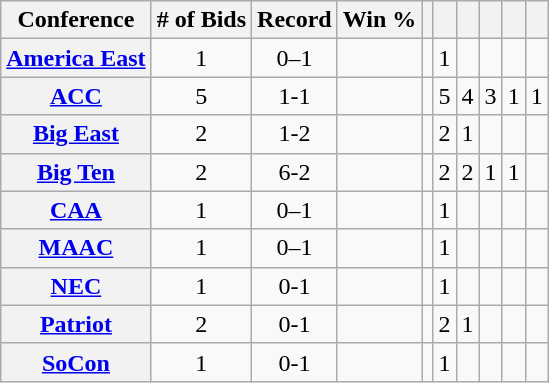<table class="wikitable sortable plainrowheaders" style="text-align:center">
<tr>
<th scope="col">Conference</th>
<th scope="col"># of Bids</th>
<th scope="col">Record</th>
<th scope="col">Win %</th>
<th scope="col"></th>
<th scope="col"></th>
<th scope="col"></th>
<th scope="col"></th>
<th scope="col"></th>
<th scope="col"></th>
</tr>
<tr>
<th scope="row"><a href='#'>America East</a></th>
<td>1</td>
<td>0–1</td>
<td></td>
<td></td>
<td>1</td>
<td></td>
<td></td>
<td></td>
<td></td>
</tr>
<tr>
<th scope="row"><a href='#'>ACC</a></th>
<td>5</td>
<td>1-1</td>
<td></td>
<td></td>
<td>5</td>
<td>4</td>
<td>3</td>
<td>1</td>
<td>1</td>
</tr>
<tr>
<th scope="row"><a href='#'>Big East</a></th>
<td>2</td>
<td>1-2</td>
<td></td>
<td></td>
<td>2</td>
<td>1</td>
<td></td>
<td></td>
<td></td>
</tr>
<tr>
<th scope="row"><a href='#'>Big Ten</a></th>
<td>2</td>
<td>6-2</td>
<td></td>
<td></td>
<td>2</td>
<td>2</td>
<td>1</td>
<td>1</td>
<td></td>
</tr>
<tr>
<th scope="row"><a href='#'>CAA</a></th>
<td>1</td>
<td>0–1</td>
<td></td>
<td></td>
<td>1</td>
<td></td>
<td></td>
<td></td>
<td></td>
</tr>
<tr>
<th scope="row"><a href='#'>MAAC</a></th>
<td>1</td>
<td>0–1</td>
<td></td>
<td></td>
<td>1</td>
<td></td>
<td></td>
<td></td>
<td></td>
</tr>
<tr>
<th scope="row"><a href='#'>NEC</a></th>
<td>1</td>
<td>0-1</td>
<td></td>
<td></td>
<td>1</td>
<td></td>
<td></td>
<td></td>
<td></td>
</tr>
<tr>
<th scope="row"><a href='#'>Patriot</a></th>
<td>2</td>
<td>0-1</td>
<td></td>
<td></td>
<td>2</td>
<td>1</td>
<td></td>
<td></td>
<td></td>
</tr>
<tr>
<th scope="row"><a href='#'>SoCon</a></th>
<td>1</td>
<td>0-1</td>
<td></td>
<td></td>
<td>1</td>
<td></td>
<td></td>
<td></td>
<td></td>
</tr>
</table>
